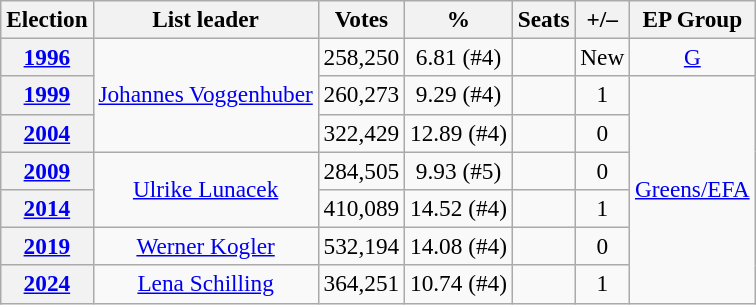<table class="wikitable" style="font-size:97%; text-align:center;">
<tr>
<th>Election</th>
<th>List leader</th>
<th>Votes</th>
<th>%</th>
<th>Seats</th>
<th>+/–</th>
<th>EP Group</th>
</tr>
<tr>
<th><a href='#'>1996</a></th>
<td rowspan=3><a href='#'>Johannes Voggenhuber</a></td>
<td>258,250</td>
<td>6.81 (#4)</td>
<td></td>
<td>New</td>
<td><a href='#'>G</a></td>
</tr>
<tr>
<th><a href='#'>1999</a></th>
<td>260,273</td>
<td>9.29 (#4)</td>
<td></td>
<td> 1</td>
<td rowspan=6><a href='#'>Greens/EFA</a></td>
</tr>
<tr>
<th><a href='#'>2004</a></th>
<td>322,429</td>
<td>12.89 (#4)</td>
<td></td>
<td> 0</td>
</tr>
<tr>
<th><a href='#'>2009</a></th>
<td rowspan=2><a href='#'>Ulrike Lunacek</a></td>
<td>284,505</td>
<td>9.93 (#5)</td>
<td></td>
<td> 0</td>
</tr>
<tr>
<th><a href='#'>2014</a></th>
<td>410,089</td>
<td>14.52 (#4)</td>
<td></td>
<td> 1</td>
</tr>
<tr>
<th><a href='#'>2019</a></th>
<td><a href='#'>Werner Kogler</a></td>
<td>532,194</td>
<td>14.08 (#4)</td>
<td></td>
<td> 0</td>
</tr>
<tr>
<th><a href='#'>2024</a></th>
<td><a href='#'>Lena Schilling</a></td>
<td>364,251</td>
<td>10.74 (#4)</td>
<td></td>
<td> 1</td>
</tr>
</table>
